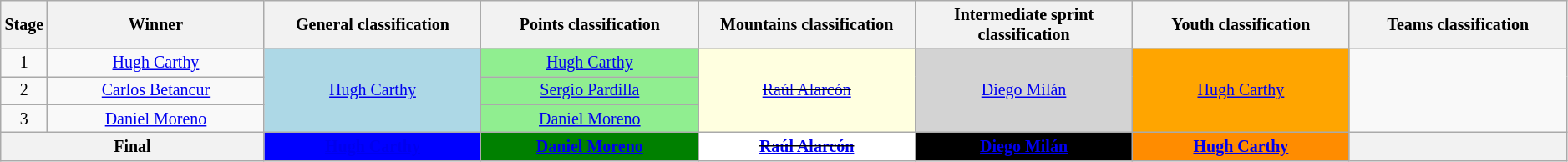<table class=wikitable style="text-align: center; font-size:smaller;">
<tr>
<th style="width:1%;">Stage</th>
<th style="width:14%;">Winner</th>
<th style="width:14%;"><strong>General classification</strong><br></th>
<th style="width:14%;"><strong>Points classification</strong><br></th>
<th style="width:14%;"><strong>Mountains classification</strong><br></th>
<th style="width:14%;"><strong>Intermediate sprint classification</strong><br></th>
<th style="width:14%;"><strong>Youth classification</strong><br></th>
<th style="width:14%;"><strong>Teams classification</strong></th>
</tr>
<tr>
<td>1</td>
<td><a href='#'>Hugh Carthy</a></td>
<td style="background:lightblue;" rowspan=3><a href='#'>Hugh Carthy</a></td>
<td style="background:lightgreen;"><a href='#'>Hugh Carthy</a></td>
<td style="background:lightyellow" rowspan=3><s><a href='#'>Raúl Alarcón</a></s></td>
<td style="background:lightgrey;" rowspan=3><a href='#'>Diego Milán</a></td>
<td style="background:orange;" rowspan=3><a href='#'>Hugh Carthy</a></td>
<td rowspan=3></td>
</tr>
<tr>
<td>2</td>
<td><a href='#'>Carlos Betancur</a></td>
<td style="background:lightgreen;"><a href='#'>Sergio Pardilla</a></td>
</tr>
<tr>
<td>3</td>
<td><a href='#'>Daniel Moreno</a></td>
<td style="background:lightgreen;"><a href='#'>Daniel Moreno</a></td>
</tr>
<tr>
<th colspan=2><strong>Final</strong></th>
<th style="background:blue;"><a href='#'><span>Hugh Carthy</span></a></th>
<th style="background:green;"><a href='#'><span>Daniel Moreno</span></a></th>
<th style="background:white;"><s><a href='#'><span>Raúl Alarcón</span></a></s></th>
<th style="background:black;"><a href='#'><span>Diego Milán</span></a></th>
<th style="background:darkorange;"><a href='#'><span>Hugh Carthy</span></a></th>
<th style="background:offwhite;"></th>
</tr>
</table>
